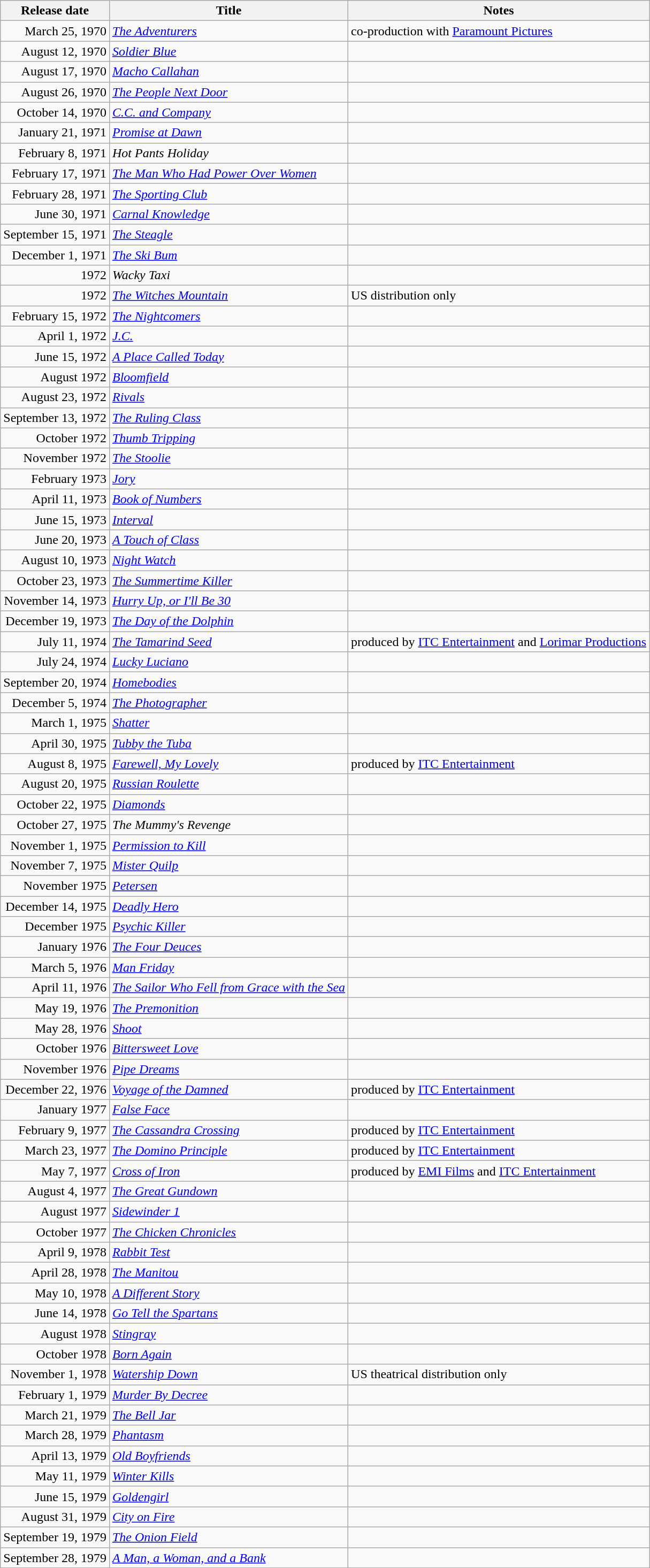<table class="wikitable sortable">
<tr>
<th>Release date</th>
<th>Title</th>
<th>Notes</th>
</tr>
<tr>
<td align="right">March 25, 1970</td>
<td><em><a href='#'>The Adventurers</a></em></td>
<td>co-production with <a href='#'>Paramount Pictures</a></td>
</tr>
<tr>
<td align="right">August 12, 1970</td>
<td><em><a href='#'>Soldier Blue</a></em></td>
<td></td>
</tr>
<tr>
<td align="right">August 17, 1970</td>
<td><em><a href='#'>Macho Callahan</a></em></td>
<td></td>
</tr>
<tr>
<td align="right">August 26, 1970</td>
<td><em><a href='#'>The People Next Door</a></em></td>
<td></td>
</tr>
<tr>
<td align="right">October 14, 1970</td>
<td><em><a href='#'>C.C. and Company</a></em></td>
<td></td>
</tr>
<tr>
<td align="right">January 21, 1971</td>
<td><em><a href='#'>Promise at Dawn</a></em></td>
<td></td>
</tr>
<tr>
<td align="right">February 8, 1971</td>
<td><em>Hot Pants Holiday</em></td>
<td></td>
</tr>
<tr>
<td align="right">February 17, 1971</td>
<td><em><a href='#'>The Man Who Had Power Over Women</a></em></td>
<td></td>
</tr>
<tr>
<td align="right">February 28, 1971</td>
<td><em><a href='#'>The Sporting Club</a></em></td>
<td></td>
</tr>
<tr>
<td align="right">June 30, 1971</td>
<td><em><a href='#'>Carnal Knowledge</a></em></td>
<td></td>
</tr>
<tr>
<td align="right">September 15, 1971</td>
<td><em><a href='#'>The Steagle</a></em></td>
<td></td>
</tr>
<tr>
<td align="right">December 1, 1971</td>
<td><em><a href='#'>The Ski Bum</a></em></td>
<td></td>
</tr>
<tr>
<td align="right">1972</td>
<td><em>Wacky Taxi</em></td>
<td></td>
</tr>
<tr>
<td align="right">1972</td>
<td><em><a href='#'>The Witches Mountain</a></em></td>
<td>US distribution only</td>
</tr>
<tr>
<td align="right">February 15, 1972</td>
<td><em><a href='#'>The Nightcomers</a></em></td>
<td></td>
</tr>
<tr>
<td align="right">April 1, 1972</td>
<td><em><a href='#'>J.C.</a></em></td>
<td></td>
</tr>
<tr>
<td align="right">June 15, 1972</td>
<td><em><a href='#'>A Place Called Today</a></em></td>
<td></td>
</tr>
<tr>
<td align="right">August 1972</td>
<td><em><a href='#'>Bloomfield</a></em></td>
<td></td>
</tr>
<tr>
<td align="right">August 23, 1972</td>
<td><em><a href='#'>Rivals</a></em></td>
<td></td>
</tr>
<tr>
<td align="right">September 13, 1972</td>
<td><em><a href='#'>The Ruling Class</a></em></td>
<td></td>
</tr>
<tr>
<td align="right">October 1972</td>
<td><em><a href='#'>Thumb Tripping</a></em></td>
<td></td>
</tr>
<tr>
<td align="right">November 1972</td>
<td><em><a href='#'>The Stoolie</a></em></td>
<td></td>
</tr>
<tr>
<td align="right">February 1973</td>
<td><em><a href='#'>Jory</a></em></td>
<td></td>
</tr>
<tr>
<td align="right">April 11, 1973</td>
<td><em><a href='#'>Book of Numbers</a></em></td>
<td></td>
</tr>
<tr>
<td align="right">June 15, 1973</td>
<td><em><a href='#'>Interval</a></em></td>
<td></td>
</tr>
<tr>
<td align="right">June 20, 1973</td>
<td><em><a href='#'>A Touch of Class</a></em></td>
<td></td>
</tr>
<tr>
<td align="right">August 10, 1973</td>
<td><em><a href='#'>Night Watch</a></em></td>
<td></td>
</tr>
<tr>
<td align="right">October 23, 1973</td>
<td><em><a href='#'>The Summertime Killer</a></em></td>
<td></td>
</tr>
<tr>
<td align="right">November 14, 1973</td>
<td><em><a href='#'>Hurry Up, or I'll Be 30</a></em></td>
<td></td>
</tr>
<tr>
<td align="right">December 19, 1973</td>
<td><em><a href='#'>The Day of the Dolphin</a></em></td>
<td></td>
</tr>
<tr>
<td align="right">July 11, 1974</td>
<td><em><a href='#'>The Tamarind Seed</a></em> </td>
<td>produced by <a href='#'>ITC Entertainment</a> and <a href='#'>Lorimar Productions</a></td>
</tr>
<tr>
<td align="right">July 24, 1974</td>
<td><em><a href='#'>Lucky Luciano</a></em></td>
<td></td>
</tr>
<tr>
<td align="right">September 20, 1974</td>
<td><em><a href='#'>Homebodies</a></em></td>
<td></td>
</tr>
<tr>
<td align="right">December 5, 1974</td>
<td><em><a href='#'>The Photographer</a></em></td>
<td></td>
</tr>
<tr>
<td align="right">March 1, 1975</td>
<td><em><a href='#'>Shatter</a></em></td>
<td></td>
</tr>
<tr>
<td align="right">April 30, 1975</td>
<td><em><a href='#'>Tubby the Tuba</a></em></td>
<td></td>
</tr>
<tr>
<td align="right">August 8, 1975</td>
<td><em><a href='#'>Farewell, My Lovely</a></em> </td>
<td>produced by <a href='#'>ITC Entertainment</a></td>
</tr>
<tr>
<td align="right">August 20, 1975</td>
<td><em><a href='#'>Russian Roulette</a></em></td>
<td></td>
</tr>
<tr>
<td align="right">October 22, 1975</td>
<td><em><a href='#'>Diamonds</a></em></td>
<td></td>
</tr>
<tr>
<td align="right">October 27, 1975</td>
<td><em>The Mummy's Revenge</em></td>
<td></td>
</tr>
<tr>
<td align="right">November 1, 1975</td>
<td><em><a href='#'>Permission to Kill</a></em></td>
<td></td>
</tr>
<tr>
<td align="right">November 7, 1975</td>
<td><em><a href='#'>Mister Quilp</a></em></td>
<td></td>
</tr>
<tr>
<td align="right">November 1975</td>
<td><em><a href='#'>Petersen</a></em></td>
<td></td>
</tr>
<tr>
<td align="right">December 14, 1975</td>
<td><em><a href='#'>Deadly Hero</a></em></td>
<td></td>
</tr>
<tr>
<td align="right">December 1975</td>
<td><em><a href='#'>Psychic Killer</a></em></td>
<td></td>
</tr>
<tr>
<td align="right">January 1976</td>
<td><em><a href='#'>The Four Deuces</a></em></td>
<td></td>
</tr>
<tr>
<td align="right">March 5, 1976</td>
<td><em><a href='#'>Man Friday</a></em></td>
<td></td>
</tr>
<tr>
<td align="right">April 11, 1976</td>
<td><em><a href='#'>The Sailor Who Fell from Grace with the Sea</a></em></td>
<td></td>
</tr>
<tr>
<td align="right">May 19, 1976</td>
<td><em><a href='#'>The Premonition</a></em></td>
<td></td>
</tr>
<tr>
<td align="right">May 28, 1976</td>
<td><em><a href='#'>Shoot</a></em></td>
<td></td>
</tr>
<tr>
<td align="right">October 1976</td>
<td><em><a href='#'>Bittersweet Love</a></em></td>
<td></td>
</tr>
<tr>
<td align="right">November 1976</td>
<td><em><a href='#'>Pipe Dreams</a></em></td>
<td></td>
</tr>
<tr>
<td align="right">December 22, 1976</td>
<td><em><a href='#'>Voyage of the Damned</a></em> </td>
<td>produced by <a href='#'>ITC Entertainment</a></td>
</tr>
<tr>
<td align="right">January 1977</td>
<td><em><a href='#'>False Face</a></em></td>
<td></td>
</tr>
<tr>
<td align="right">February 9, 1977</td>
<td><em><a href='#'>The Cassandra Crossing</a></em> </td>
<td>produced by <a href='#'>ITC Entertainment</a></td>
</tr>
<tr>
<td align="right">March 23, 1977</td>
<td><em><a href='#'>The Domino Principle</a></em> </td>
<td>produced by <a href='#'>ITC Entertainment</a></td>
</tr>
<tr>
<td align="right">May 7, 1977</td>
<td><em><a href='#'>Cross of Iron</a></em></td>
<td>produced by <a href='#'>EMI Films</a> and <a href='#'>ITC Entertainment</a></td>
</tr>
<tr>
<td align="right">August 4, 1977</td>
<td><em><a href='#'>The Great Gundown</a></em></td>
<td></td>
</tr>
<tr>
<td align="right">August 1977</td>
<td><em><a href='#'>Sidewinder 1</a></em></td>
<td></td>
</tr>
<tr>
<td align="right">October 1977</td>
<td><em><a href='#'>The Chicken Chronicles</a></em></td>
<td></td>
</tr>
<tr>
<td align="right">April 9, 1978</td>
<td><em><a href='#'>Rabbit Test</a></em></td>
<td></td>
</tr>
<tr>
<td align="right">April 28, 1978</td>
<td><em><a href='#'>The Manitou</a></em></td>
<td></td>
</tr>
<tr>
<td align="right">May 10, 1978</td>
<td><em><a href='#'>A Different Story</a></em></td>
<td></td>
</tr>
<tr>
<td align="right">June 14, 1978</td>
<td><em><a href='#'>Go Tell the Spartans</a></em></td>
<td></td>
</tr>
<tr>
<td align="right">August 1978</td>
<td><em><a href='#'>Stingray</a></em></td>
<td></td>
</tr>
<tr>
<td align="right">October 1978</td>
<td><em><a href='#'>Born Again</a></em></td>
<td></td>
</tr>
<tr>
<td align="right">November 1, 1978</td>
<td><em><a href='#'>Watership Down</a></em> </td>
<td>US theatrical distribution only</td>
</tr>
<tr>
<td align="right">February 1, 1979</td>
<td><em><a href='#'>Murder By Decree</a></em></td>
<td></td>
</tr>
<tr>
<td align="right">March 21, 1979</td>
<td><em><a href='#'>The Bell Jar</a></em></td>
<td></td>
</tr>
<tr>
<td align="right">March 28, 1979</td>
<td><em><a href='#'>Phantasm</a></em></td>
<td></td>
</tr>
<tr>
<td align="right">April 13, 1979</td>
<td><em><a href='#'>Old Boyfriends</a></em></td>
<td></td>
</tr>
<tr>
<td align="right">May 11, 1979</td>
<td><em><a href='#'>Winter Kills</a></em></td>
<td></td>
</tr>
<tr>
<td align="right">June 15, 1979</td>
<td><em><a href='#'>Goldengirl</a></em></td>
<td></td>
</tr>
<tr>
<td align="right">August 31, 1979</td>
<td><em><a href='#'>City on Fire</a></em></td>
<td></td>
</tr>
<tr>
<td align="right">September 19, 1979</td>
<td><em><a href='#'>The Onion Field</a></em></td>
<td></td>
</tr>
<tr>
<td align="right">September 28, 1979</td>
<td><em><a href='#'>A Man, a Woman, and a Bank</a></em></td>
<td></td>
</tr>
</table>
